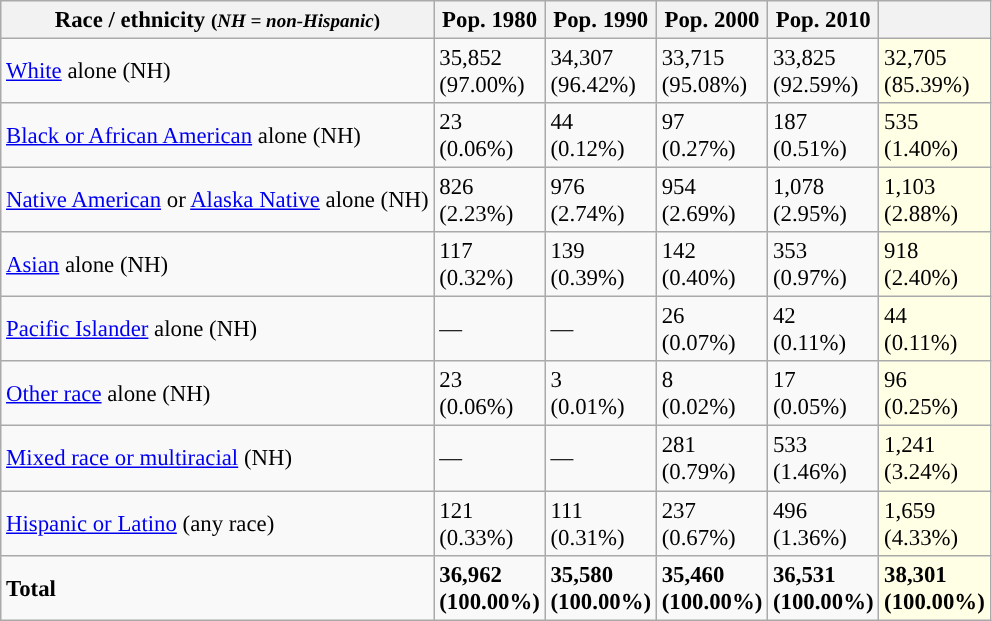<table class="wikitable sortable collapsible" style="font-size: 95%;">
<tr>
<th>Race / ethnicity <small>(<em>NH = non-Hispanic</em>)</small></th>
<th>Pop. 1980</th>
<th>Pop. 1990</th>
<th>Pop. 2000</th>
<th>Pop. 2010</th>
<th></th>
</tr>
<tr>
<td><a href='#'>White</a> alone (NH)</td>
<td>35,852<br>(97.00%)</td>
<td>34,307<br>(96.42%)</td>
<td>33,715<br>(95.08%)</td>
<td>33,825<br>(92.59%)</td>
<td style='background: #ffffe6;'>32,705<br>(85.39%)</td>
</tr>
<tr>
<td><a href='#'>Black or African American</a> alone (NH)</td>
<td>23<br>(0.06%)</td>
<td>44<br>(0.12%)</td>
<td>97<br>(0.27%)</td>
<td>187<br>(0.51%)</td>
<td style='background: #ffffe6;'>535<br>(1.40%)</td>
</tr>
<tr>
<td><a href='#'>Native American</a> or <a href='#'>Alaska Native</a> alone (NH)</td>
<td>826<br>(2.23%)</td>
<td>976<br>(2.74%)</td>
<td>954<br>(2.69%)</td>
<td>1,078<br>(2.95%)</td>
<td style='background: #ffffe6;'>1,103<br>(2.88%)</td>
</tr>
<tr>
<td><a href='#'>Asian</a> alone (NH)</td>
<td>117<br>(0.32%)</td>
<td>139<br>(0.39%)</td>
<td>142<br>(0.40%)</td>
<td>353<br>(0.97%)</td>
<td style='background: #ffffe6;'>918<br>(2.40%)</td>
</tr>
<tr>
<td><a href='#'>Pacific Islander</a> alone (NH)</td>
<td>—</td>
<td>—</td>
<td>26<br>(0.07%)</td>
<td>42<br>(0.11%)</td>
<td style='background: #ffffe6;'>44<br>(0.11%)</td>
</tr>
<tr>
<td><a href='#'>Other race</a> alone (NH)</td>
<td>23<br>(0.06%)</td>
<td>3<br>(0.01%)</td>
<td>8<br>(0.02%)</td>
<td>17<br>(0.05%)</td>
<td style='background: #ffffe6;'>96<br>(0.25%)</td>
</tr>
<tr>
<td><a href='#'>Mixed race or multiracial</a> (NH)</td>
<td>—</td>
<td>—</td>
<td>281<br>(0.79%)</td>
<td>533<br>(1.46%)</td>
<td style='background: #ffffe6;'>1,241<br>(3.24%)</td>
</tr>
<tr>
<td><a href='#'>Hispanic or Latino</a> (any race)</td>
<td>121<br>(0.33%)</td>
<td>111<br>(0.31%)</td>
<td>237<br>(0.67%)</td>
<td>496<br>(1.36%)</td>
<td style='background: #ffffe6;'>1,659<br>(4.33%)</td>
</tr>
<tr>
<td><strong>Total</strong></td>
<td><strong>36,962<br>(100.00%)</strong></td>
<td><strong>35,580<br>(100.00%)</strong></td>
<td><strong>35,460<br>(100.00%)</strong></td>
<td><strong>36,531<br>(100.00%)</strong></td>
<td style='background: #ffffe6;'><strong>38,301<br>(100.00%)</strong></td>
</tr>
</table>
